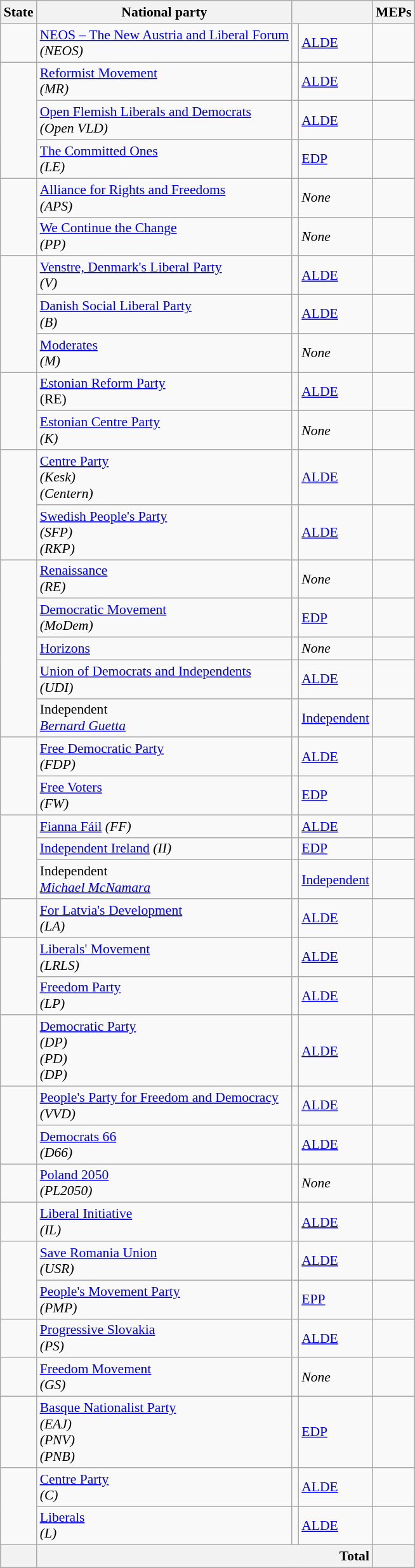<table class="wikitable sortable" style="font-size:90%">
<tr>
<th>State</th>
<th>National party</th>
<th colspan=2></th>
<th>MEPs</th>
</tr>
<tr>
<td></td>
<td><a href='#'>NEOS – The New Austria and Liberal Forum</a><br> <em>(NEOS)</em></td>
<td></td>
<td><a href='#'>ALDE</a></td>
<td></td>
</tr>
<tr>
<td rowspan=3></td>
<td><a href='#'>Reformist Movement</a><br> <em>(MR)</em></td>
<td></td>
<td><a href='#'>ALDE</a></td>
<td></td>
</tr>
<tr>
<td><a href='#'>Open Flemish Liberals and Democrats</a><br><em> (Open VLD)</em></td>
<td></td>
<td><a href='#'>ALDE</a></td>
<td></td>
</tr>
<tr>
<td><a href='#'>The Committed Ones</a><br> <em>(LE)</em></td>
<td></td>
<td><a href='#'>EDP</a></td>
<td></td>
</tr>
<tr>
<td rowspan=2></td>
<td><a href='#'>Alliance for Rights and Freedoms</a><br> <em>(APS)</em></td>
<td></td>
<td><em>None</em></td>
<td></td>
</tr>
<tr>
<td><a href='#'>We Continue the Change</a><br> <em>(PP)</em></td>
<td></td>
<td><em>None</em></td>
<td></td>
</tr>
<tr>
<td rowspan=3></td>
<td><a href='#'>Venstre, Denmark's Liberal Party</a><br> <em>(V)</em></td>
<td></td>
<td><a href='#'>ALDE</a></td>
<td></td>
</tr>
<tr>
<td><a href='#'>Danish Social Liberal Party</a><br> <em>(B)</em></td>
<td></td>
<td><a href='#'>ALDE</a></td>
<td></td>
</tr>
<tr>
<td><a href='#'>Moderates</a><br> <em>(M)</em></td>
<td></td>
<td><em>None</em></td>
<td></td>
</tr>
<tr>
<td rowspan=2></td>
<td><a href='#'>Estonian Reform Party</a><br> (RE)</td>
<td></td>
<td><a href='#'>ALDE</a></td>
<td></td>
</tr>
<tr>
<td><a href='#'>Estonian Centre Party</a><br> <em>(K)</em></td>
<td></td>
<td><em>None</em></td>
<td></td>
</tr>
<tr>
<td rowspan=2></td>
<td><a href='#'>Centre Party</a><br> <em>(Kesk)</em><br> <em>(Centern)</em></td>
<td></td>
<td><a href='#'>ALDE</a></td>
<td></td>
</tr>
<tr>
<td><a href='#'>Swedish People's Party</a><br> <em>(SFP)</em><br> <em>(RKP)</em></td>
<td></td>
<td><a href='#'>ALDE</a></td>
<td></td>
</tr>
<tr>
<td rowspan=5></td>
<td><a href='#'>Renaissance</a><br> <em>(RE)</em></td>
<td></td>
<td><em>None</em></td>
<td></td>
</tr>
<tr>
<td><a href='#'>Democratic Movement</a><br> <em>(MoDem)</em></td>
<td></td>
<td><a href='#'>EDP</a></td>
<td></td>
</tr>
<tr>
<td><a href='#'>Horizons</a><br></td>
<td></td>
<td><em>None</em></td>
<td></td>
</tr>
<tr>
<td><a href='#'>Union of Democrats and Independents</a><br> <em>(UDI)</em></td>
<td></td>
<td><a href='#'>ALDE</a></td>
<td></td>
</tr>
<tr>
<td>Independent<br><em><a href='#'>Bernard Guetta</a></em></td>
<td></td>
<td><a href='#'>Independent</a></td>
<td></td>
</tr>
<tr>
<td rowspan=2></td>
<td><a href='#'>Free Democratic Party</a><br> <em>(FDP)</em></td>
<td></td>
<td><a href='#'>ALDE</a></td>
<td></td>
</tr>
<tr>
<td><a href='#'>Free Voters</a><br> <em>(FW)</em></td>
<td></td>
<td><a href='#'>EDP</a></td>
<td></td>
</tr>
<tr>
<td rowspan=3></td>
<td><a href='#'>Fianna Fáil</a> <em>(FF)</em></td>
<td></td>
<td><a href='#'>ALDE</a></td>
<td></td>
</tr>
<tr>
<td><a href='#'>Independent Ireland</a> <em>(II)</em></td>
<td></td>
<td><a href='#'>EDP</a></td>
<td></td>
</tr>
<tr>
<td>Independent<br><em><a href='#'>Michael McNamara</a></em></td>
<td></td>
<td><a href='#'>Independent</a></td>
<td></td>
</tr>
<tr>
<td></td>
<td><a href='#'>For Latvia's Development</a><br> <em>(LA)</em></td>
<td></td>
<td><a href='#'>ALDE</a></td>
<td></td>
</tr>
<tr>
<td rowspan=2></td>
<td><a href='#'>Liberals' Movement</a><br> <em>(LRLS)</em></td>
<td></td>
<td><a href='#'>ALDE</a></td>
<td></td>
</tr>
<tr>
<td><a href='#'>Freedom Party</a><br> <em>(LP)</em></td>
<td></td>
<td><a href='#'>ALDE</a></td>
<td></td>
</tr>
<tr>
<td></td>
<td><a href='#'>Democratic Party</a><br> <em>(DP)</em><br> <em>(PD)</em><br> <em>(DP)</em></td>
<td></td>
<td><a href='#'>ALDE</a></td>
<td></td>
</tr>
<tr>
<td rowspan=2></td>
<td><a href='#'>People's Party for Freedom and Democracy</a><br> <em>(VVD)</em></td>
<td></td>
<td><a href='#'>ALDE</a></td>
<td></td>
</tr>
<tr>
<td><a href='#'>Democrats 66</a><br> <em>(D66)</em></td>
<td></td>
<td><a href='#'>ALDE</a></td>
<td></td>
</tr>
<tr>
<td></td>
<td><a href='#'>Poland 2050</a><br> <em>(PL2050)</em></td>
<td></td>
<td><em>None</em></td>
<td></td>
</tr>
<tr>
<td></td>
<td><a href='#'>Liberal Initiative</a><br> <em>(IL)</em></td>
<td></td>
<td><a href='#'>ALDE</a></td>
<td></td>
</tr>
<tr>
<td rowspan=2></td>
<td><a href='#'>Save Romania Union</a><br> <em>(USR)</em></td>
<td></td>
<td><a href='#'>ALDE</a></td>
<td></td>
</tr>
<tr>
<td><a href='#'>People's Movement Party</a><br> <em>(PMP)</em></td>
<td></td>
<td><a href='#'>EPP</a></td>
<td></td>
</tr>
<tr>
<td></td>
<td><a href='#'>Progressive Slovakia</a><br> <em>(PS)</em></td>
<td></td>
<td><a href='#'>ALDE</a></td>
<td></td>
</tr>
<tr>
<td></td>
<td><a href='#'>Freedom Movement</a><br> <em>(GS)</em></td>
<td></td>
<td><em>None</em></td>
<td></td>
</tr>
<tr>
<td></td>
<td><a href='#'>Basque Nationalist Party</a><br> <em>(EAJ)</em><br> <em>(PNV)</em><br> <em>(PNB)</em></td>
<td></td>
<td><a href='#'>EDP</a></td>
<td></td>
</tr>
<tr>
<td rowspan=2></td>
<td><a href='#'>Centre Party</a><br> <em>(C)</em></td>
<td></td>
<td><a href='#'>ALDE</a></td>
<td></td>
</tr>
<tr>
<td><a href='#'>Liberals</a><br> <em>(L)</em></td>
<td></td>
<td><a href='#'>ALDE</a></td>
<td></td>
</tr>
<tr>
<th style="text-align:left"></th>
<th colspan=3 style="text-align:right">Total</th>
<th></th>
</tr>
</table>
